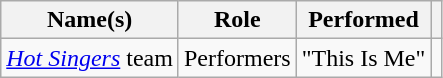<table class="wikitable sortable">
<tr>
<th>Name(s)</th>
<th>Role</th>
<th>Performed</th>
<th class="unsortable"></th>
</tr>
<tr>
<td><em><a href='#'>Hot Singers</a></em> team</td>
<td>Performers</td>
<td>"This Is Me"</td>
<td></td>
</tr>
</table>
